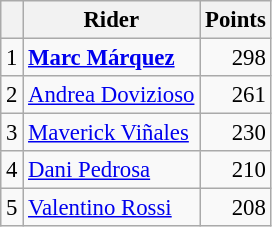<table class="wikitable" style="font-size: 95%;">
<tr>
<th></th>
<th>Rider</th>
<th>Points</th>
</tr>
<tr>
<td align=center>1</td>
<td> <strong><a href='#'>Marc Márquez</a></strong></td>
<td align=right>298</td>
</tr>
<tr>
<td align=center>2</td>
<td> <a href='#'>Andrea Dovizioso</a></td>
<td align=right>261</td>
</tr>
<tr>
<td align=center>3</td>
<td> <a href='#'>Maverick Viñales</a></td>
<td align=right>230</td>
</tr>
<tr>
<td align=center>4</td>
<td> <a href='#'>Dani Pedrosa</a></td>
<td align=right>210</td>
</tr>
<tr>
<td align=center>5</td>
<td> <a href='#'>Valentino Rossi</a></td>
<td align=right>208</td>
</tr>
</table>
